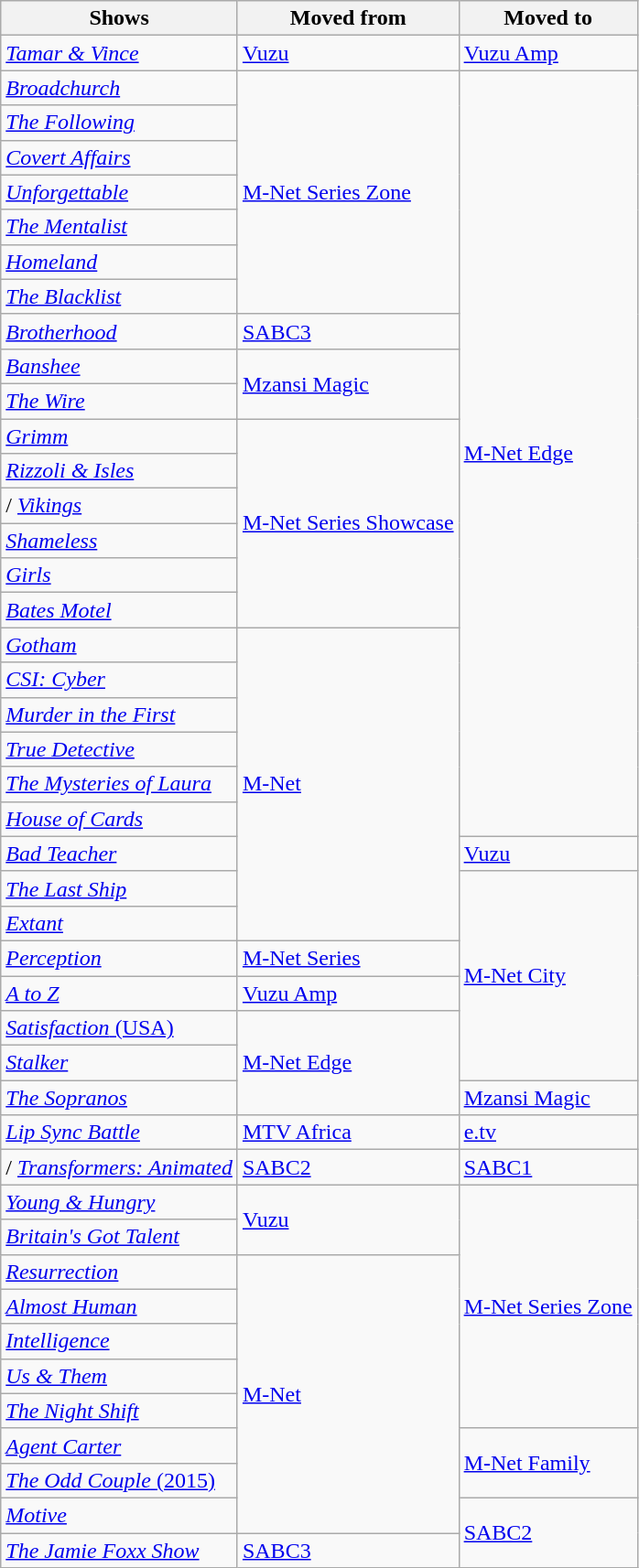<table class="wikitable">
<tr>
<th>Shows</th>
<th>Moved from</th>
<th>Moved to</th>
</tr>
<tr>
<td> <em><a href='#'>Tamar & Vince</a></em></td>
<td><a href='#'>Vuzu</a></td>
<td><a href='#'>Vuzu Amp</a></td>
</tr>
<tr>
<td> <em><a href='#'>Broadchurch</a></em></td>
<td rowspan=7><a href='#'>M-Net Series Zone</a></td>
<td rowspan=22><a href='#'>M-Net Edge</a></td>
</tr>
<tr>
<td> <em><a href='#'>The Following</a></em></td>
</tr>
<tr>
<td> <em><a href='#'>Covert Affairs</a></em></td>
</tr>
<tr>
<td> <em><a href='#'>Unforgettable</a></em></td>
</tr>
<tr>
<td> <em><a href='#'>The Mentalist</a></em></td>
</tr>
<tr>
<td> <em><a href='#'>Homeland</a></em></td>
</tr>
<tr>
<td> <em><a href='#'>The Blacklist</a></em></td>
</tr>
<tr>
<td> <em><a href='#'>Brotherhood</a></em></td>
<td><a href='#'>SABC3</a></td>
</tr>
<tr>
<td> <em><a href='#'>Banshee</a></em></td>
<td rowspan=2><a href='#'>Mzansi Magic</a></td>
</tr>
<tr>
<td> <em><a href='#'>The Wire</a></em></td>
</tr>
<tr>
<td> <em><a href='#'>Grimm</a></em></td>
<td rowspan=6><a href='#'>M-Net Series Showcase</a></td>
</tr>
<tr>
<td> <em><a href='#'>Rizzoli & Isles</a></em></td>
</tr>
<tr>
<td>/ <em><a href='#'>Vikings</a></em></td>
</tr>
<tr>
<td> <em><a href='#'>Shameless</a></em></td>
</tr>
<tr>
<td> <em><a href='#'>Girls</a></em></td>
</tr>
<tr>
<td> <em><a href='#'>Bates Motel</a></em></td>
</tr>
<tr>
<td> <em><a href='#'>Gotham</a></em></td>
<td rowspan=9><a href='#'>M-Net</a></td>
</tr>
<tr>
<td> <em><a href='#'>CSI: Cyber</a></em></td>
</tr>
<tr>
<td> <em><a href='#'>Murder in the First</a></em></td>
</tr>
<tr>
<td> <em><a href='#'>True Detective</a></em></td>
</tr>
<tr>
<td> <em><a href='#'>The Mysteries of Laura</a></em></td>
</tr>
<tr>
<td> <em><a href='#'>House of Cards</a></em></td>
</tr>
<tr>
<td> <em><a href='#'>Bad Teacher</a></em></td>
<td><a href='#'>Vuzu</a></td>
</tr>
<tr>
<td> <em><a href='#'>The Last Ship</a></em></td>
<td rowspan=6><a href='#'>M-Net City</a></td>
</tr>
<tr>
<td> <em><a href='#'>Extant</a></em></td>
</tr>
<tr>
<td> <em><a href='#'>Perception</a></em></td>
<td><a href='#'>M-Net Series</a></td>
</tr>
<tr>
<td> <em><a href='#'>A to Z</a></em></td>
<td><a href='#'>Vuzu Amp</a></td>
</tr>
<tr>
<td> <a href='#'><em>Satisfaction</em> (USA)</a></td>
<td rowspan=3><a href='#'>M-Net Edge</a></td>
</tr>
<tr>
<td> <em><a href='#'>Stalker</a></em></td>
</tr>
<tr>
<td> <em><a href='#'>The Sopranos</a></em></td>
<td><a href='#'>Mzansi Magic</a></td>
</tr>
<tr>
<td> <em><a href='#'>Lip Sync Battle</a></em></td>
<td><a href='#'>MTV Africa</a></td>
<td><a href='#'>e.tv</a></td>
</tr>
<tr>
<td>/ <em><a href='#'>Transformers: Animated</a></em></td>
<td><a href='#'>SABC2</a></td>
<td><a href='#'>SABC1</a></td>
</tr>
<tr>
<td> <em><a href='#'>Young & Hungry</a></em></td>
<td rowspan=2><a href='#'>Vuzu</a></td>
<td rowspan=7><a href='#'>M-Net Series Zone</a></td>
</tr>
<tr>
<td> <em><a href='#'>Britain's Got Talent</a></em></td>
</tr>
<tr>
<td> <em><a href='#'>Resurrection</a></em></td>
<td rowspan=8><a href='#'>M-Net</a></td>
</tr>
<tr>
<td> <em><a href='#'>Almost Human</a></em></td>
</tr>
<tr>
<td> <em><a href='#'>Intelligence</a></em></td>
</tr>
<tr>
<td> <em><a href='#'>Us & Them</a></em></td>
</tr>
<tr>
<td> <em><a href='#'>The Night Shift</a></em></td>
</tr>
<tr>
<td> <em><a href='#'>Agent Carter</a></em></td>
<td rowspan=2><a href='#'>M-Net Family</a></td>
</tr>
<tr>
<td> <a href='#'><em>The Odd Couple</em> (2015)</a></td>
</tr>
<tr>
<td> <em><a href='#'>Motive</a></em></td>
<td rowspan=2><a href='#'>SABC2</a></td>
</tr>
<tr>
<td> <em><a href='#'>The Jamie Foxx Show</a></em></td>
<td><a href='#'>SABC3</a></td>
</tr>
</table>
